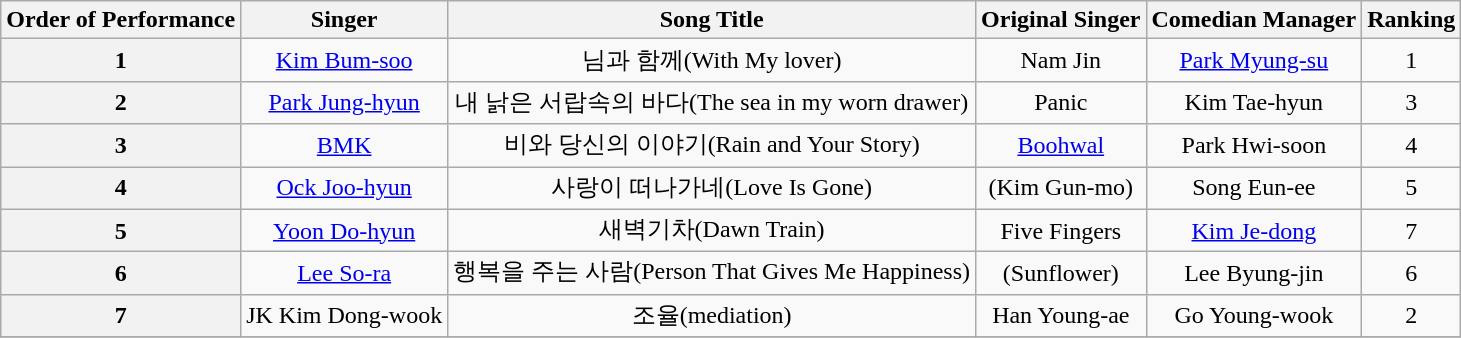<table class="wikitable">
<tr>
<th>Order of Performance</th>
<th>Singer</th>
<th>Song Title</th>
<th>Original Singer</th>
<th>Comedian Manager</th>
<th>Ranking</th>
</tr>
<tr align="center">
<th>1</th>
<td><a href='#'>Kim Bum-soo</a></td>
<td>님과 함께(With My lover)</td>
<td>Nam Jin</td>
<td><a href='#'>Park Myung-su</a></td>
<td>1</td>
</tr>
<tr align="center">
<th>2</th>
<td><a href='#'>Park Jung-hyun</a></td>
<td>내 낡은 서랍속의 바다(The sea in my worn drawer)</td>
<td>Panic</td>
<td>Kim Tae-hyun</td>
<td>3</td>
</tr>
<tr align="center">
<th>3</th>
<td><a href='#'>BMK</a></td>
<td>비와 당신의 이야기(Rain and Your Story)</td>
<td><a href='#'>Boohwal</a></td>
<td>Park Hwi-soon</td>
<td>4</td>
</tr>
<tr align="center">
<th>4</th>
<td><a href='#'>Ock Joo-hyun</a></td>
<td>사랑이 떠나가네(Love Is Gone)</td>
<td>(Kim Gun-mo)</td>
<td>Song Eun-ee</td>
<td>5</td>
</tr>
<tr align="center">
<th>5</th>
<td><a href='#'>Yoon Do-hyun</a></td>
<td>새벽기차(Dawn Train)</td>
<td>Five Fingers</td>
<td><a href='#'>Kim Je-dong</a></td>
<td>7</td>
</tr>
<tr align="center">
<th>6</th>
<td><a href='#'>Lee So-ra</a></td>
<td>행복을 주는 사람(Person That Gives Me Happiness)</td>
<td>(Sunflower)</td>
<td>Lee Byung-jin</td>
<td>6</td>
</tr>
<tr align="center">
<th>7</th>
<td>JK Kim Dong-wook</td>
<td>조율(mediation)</td>
<td>Han Young-ae</td>
<td>Go Young-wook</td>
<td>2</td>
</tr>
<tr>
</tr>
</table>
